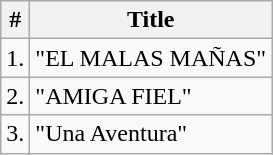<table class="wikitable">
<tr>
<th>#</th>
<th>Title</th>
</tr>
<tr>
<td>1.</td>
<td>"EL MALAS MAÑAS"</td>
</tr>
<tr>
<td>2.</td>
<td>"AMIGA FIEL"</td>
</tr>
<tr>
<td>3.</td>
<td>"Una Aventura"</td>
</tr>
</table>
